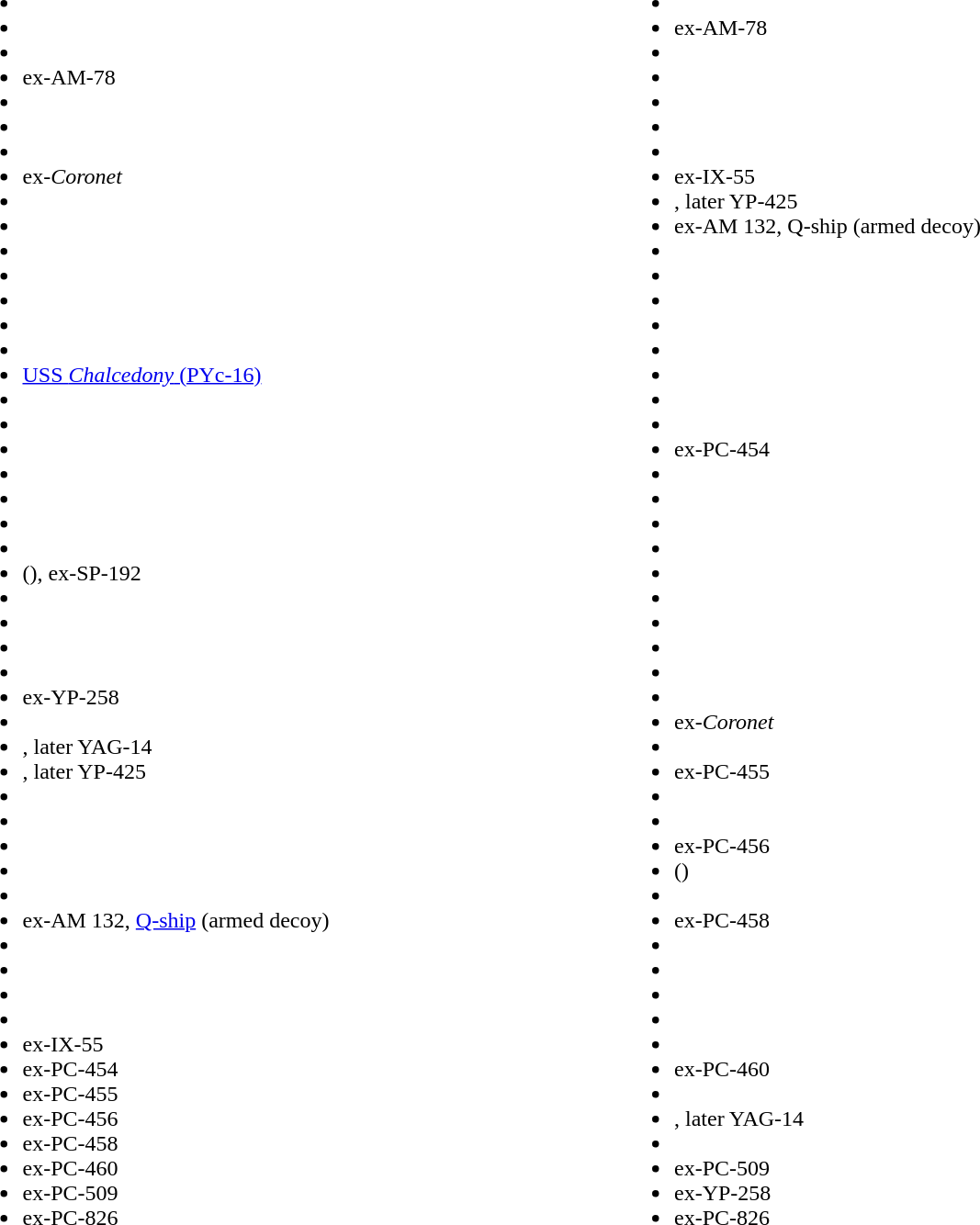<table border="0" width="75%">
<tr>
<td width="50%" valign="top"><br><ul><li></li><li></li><li></li><li> ex-AM-78</li><li></li><li></li><li></li><li> ex-<em>Coronet</em></li><li></li><li></li><li></li><li></li><li></li><li></li><li></li><li><a href='#'>USS <em>Chalcedony</em> (PYc-16)</a></li><li></li><li></li><li></li><li></li><li></li><li></li><li></li><li> (), ex-SP-192</li><li></li><li></li><li></li><li></li><li> ex-YP-258</li><li></li><li>, later YAG-14</li><li>, later YP-425</li><li></li><li></li><li></li><li></li><li></li><li> ex-AM 132, <a href='#'>Q-ship</a> (armed decoy)</li><li></li><li></li><li></li><li></li><li> ex-IX-55</li><li> ex-PC-454</li><li> ex-PC-455</li><li> ex-PC-456</li><li> ex-PC-458</li><li> ex-PC-460</li><li> ex-PC-509</li><li> ex-PC-826</li></ul></td>
<td width="50%" valign="top"><br><ul><li></li><li> ex-AM-78</li><li></li><li></li><li></li><li></li><li></li><li> ex-IX-55</li><li>, later YP-425</li><li> ex-AM 132, Q-ship (armed decoy)</li><li></li><li></li><li></li><li></li><li></li><li></li><li></li><li></li><li> ex-PC-454</li><li></li><li></li><li></li><li></li><li></li><li></li><li></li><li></li><li></li><li></li><li> ex-<em>Coronet</em></li><li></li><li> ex-PC-455</li><li></li><li></li><li> ex-PC-456</li><li> ()</li><li></li><li> ex-PC-458</li><li></li><li></li><li></li><li></li><li></li><li> ex-PC-460</li><li></li><li>, later YAG-14</li><li></li><li> ex-PC-509</li><li> ex-YP-258</li><li> ex-PC-826</li></ul></td>
</tr>
</table>
